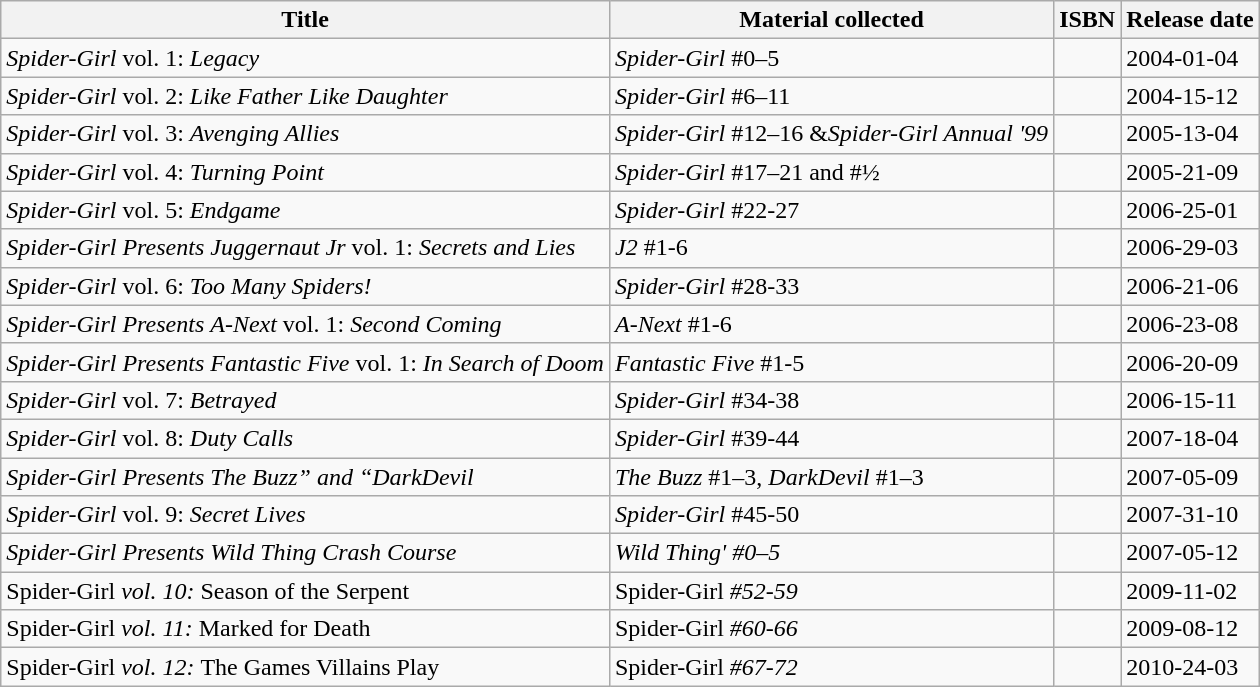<table class="wikitable">
<tr>
<th>Title</th>
<th>Material collected</th>
<th>ISBN</th>
<th>Release date</th>
</tr>
<tr>
<td><em>Spider-Girl</em> vol. 1: <em>Legacy</em></td>
<td><em>Spider-Girl</em> #0–5</td>
<td></td>
<td>2004-01-04</td>
</tr>
<tr>
<td><em>Spider-Girl</em> vol. 2: <em>Like Father Like Daughter</em></td>
<td><em>Spider-Girl</em> #6–11</td>
<td></td>
<td>2004-15-12</td>
</tr>
<tr>
<td><em>Spider-Girl</em> vol. 3: <em>Avenging Allies</em></td>
<td><em>Spider-Girl</em> #12–16 &<em>Spider-Girl Annual '99</em></td>
<td></td>
<td>2005-13-04</td>
</tr>
<tr>
<td><em>Spider-Girl</em> vol. 4: <em>Turning Point</em></td>
<td><em>Spider-Girl</em> #17–21 and #½</td>
<td></td>
<td>2005-21-09</td>
</tr>
<tr>
<td><em>Spider-Girl</em> vol. 5: <em>Endgame</em></td>
<td><em>Spider-Girl</em> #22-27</td>
<td></td>
<td>2006-25-01</td>
</tr>
<tr>
<td><em>Spider-Girl Presents</em> <em>Juggernaut Jr</em> vol. 1: <em>Secrets and Lies</em></td>
<td><em>J2</em> #1-6</td>
<td></td>
<td>2006-29-03</td>
</tr>
<tr>
<td><em>Spider-Girl</em> vol. 6: <em>Too Many Spiders!</em></td>
<td><em>Spider-Girl</em> #28-33</td>
<td></td>
<td>2006-21-06</td>
</tr>
<tr>
<td><em>Spider-Girl Presents</em> <em>A-Next</em> vol. 1: <em>Second Coming</em></td>
<td><em>A-Next</em> #1-6</td>
<td></td>
<td>2006-23-08</td>
</tr>
<tr>
<td><em>Spider-Girl Presents</em> <em>Fantastic Five</em> vol. 1: <em>In Search of Doom</em></td>
<td><em>Fantastic Five</em> #1-5</td>
<td></td>
<td>2006-20-09</td>
</tr>
<tr>
<td><em>Spider-Girl</em> vol. 7: <em>Betrayed</em></td>
<td><em>Spider-Girl</em> #34-38</td>
<td></td>
<td>2006-15-11</td>
</tr>
<tr>
<td><em>Spider-Girl</em> vol. 8: <em>Duty Calls</em></td>
<td><em>Spider-Girl</em> #39-44</td>
<td></td>
<td>2007-18-04</td>
</tr>
<tr>
<td><em>Spider-Girl Presents</em> <em>The Buzz” and “DarkDevil</em></td>
<td><em>The Buzz</em> #1–3, <em>DarkDevil</em> #1–3</td>
<td></td>
<td>2007-05-09</td>
</tr>
<tr>
<td><em>Spider-Girl</em> vol. 9: <em>Secret Lives</em></td>
<td><em>Spider-Girl</em> #45-50</td>
<td></td>
<td>2007-31-10</td>
</tr>
<tr>
<td><em>Spider-Girl Presents</em> <em>Wild Thing</em> <em>Crash Course</em></td>
<td><em>Wild Thing' #0–5</td>
<td></td>
<td>2007-05-12</td>
</tr>
<tr>
<td></em>Spider-Girl<em> vol. 10: </em>Season of the Serpent<em></td>
<td></em>Spider-Girl<em> #52-59</td>
<td></td>
<td>2009-11-02</td>
</tr>
<tr>
<td></em>Spider-Girl<em> vol. 11: </em>Marked for Death<em></td>
<td></em>Spider-Girl<em> #60-66</td>
<td></td>
<td>2009-08-12</td>
</tr>
<tr>
<td></em>Spider-Girl<em> vol. 12: </em>The Games Villains Play<em></td>
<td></em>Spider-Girl<em> #67-72</td>
<td></td>
<td>2010-24-03</td>
</tr>
</table>
